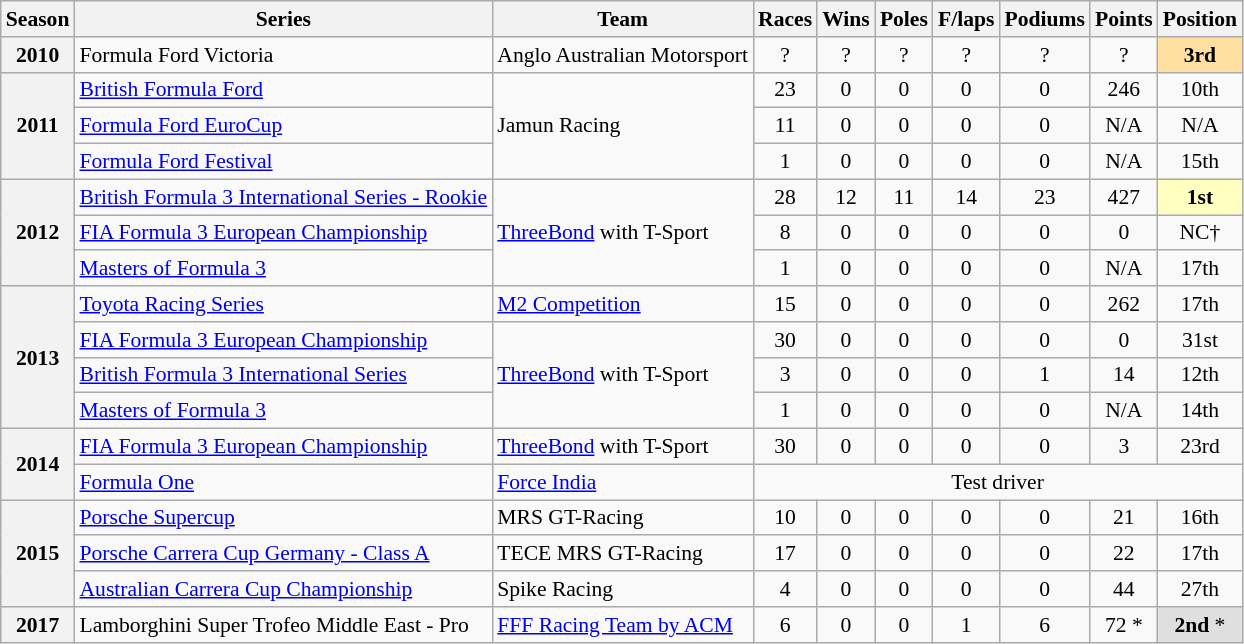<table class="wikitable" style="font-size: 90%; text-align:center">
<tr>
<th>Season</th>
<th>Series</th>
<th>Team</th>
<th>Races</th>
<th>Wins</th>
<th>Poles</th>
<th>F/laps</th>
<th>Podiums</th>
<th>Points</th>
<th>Position</th>
</tr>
<tr>
<th>2010</th>
<td align=left>Formula Ford Victoria</td>
<td align=left>Anglo Australian Motorsport</td>
<td>?</td>
<td>?</td>
<td>?</td>
<td>?</td>
<td>?</td>
<td>?</td>
<td style="background:#FFDF9F;"><strong>3rd</strong></td>
</tr>
<tr>
<th rowspan=3>2011</th>
<td align=left><a href='#'>British Formula Ford</a></td>
<td align=left rowspan=3>Jamun Racing</td>
<td>23</td>
<td>0</td>
<td>0</td>
<td>0</td>
<td>0</td>
<td>246</td>
<td>10th</td>
</tr>
<tr>
<td align=left><a href='#'>Formula Ford EuroCup</a></td>
<td>11</td>
<td>0</td>
<td>0</td>
<td>0</td>
<td>0</td>
<td>N/A</td>
<td>N/A</td>
</tr>
<tr>
<td align=left><a href='#'>Formula Ford Festival</a></td>
<td>1</td>
<td>0</td>
<td>0</td>
<td>0</td>
<td>0</td>
<td>N/A</td>
<td>15th</td>
</tr>
<tr>
<th rowspan=3>2012</th>
<td align=left><a href='#'>British Formula 3 International Series - Rookie</a></td>
<td align=left rowspan=3><a href='#'>ThreeBond</a> with T-Sport</td>
<td>28</td>
<td>12</td>
<td>11</td>
<td>14</td>
<td>23</td>
<td>427</td>
<td style="background:#FFFFBF;"><strong>1st</strong></td>
</tr>
<tr>
<td align=left><a href='#'>FIA Formula 3 European Championship</a></td>
<td>8</td>
<td>0</td>
<td>0</td>
<td>0</td>
<td>0</td>
<td>0</td>
<td>NC†</td>
</tr>
<tr>
<td align=left><a href='#'>Masters of Formula 3</a></td>
<td>1</td>
<td>0</td>
<td>0</td>
<td>0</td>
<td>0</td>
<td>N/A</td>
<td>17th</td>
</tr>
<tr>
<th rowspan=4>2013</th>
<td align=left><a href='#'>Toyota Racing Series</a></td>
<td align=left><a href='#'>M2 Competition</a></td>
<td>15</td>
<td>0</td>
<td>0</td>
<td>0</td>
<td>0</td>
<td>262</td>
<td>17th</td>
</tr>
<tr>
<td align=left><a href='#'>FIA Formula 3 European Championship</a></td>
<td align=left rowspan=3><a href='#'>ThreeBond</a> with T-Sport</td>
<td>30</td>
<td>0</td>
<td>0</td>
<td>0</td>
<td>0</td>
<td>0</td>
<td>31st</td>
</tr>
<tr>
<td align=left><a href='#'>British Formula 3 International Series</a></td>
<td>3</td>
<td>0</td>
<td>0</td>
<td>0</td>
<td>1</td>
<td>14</td>
<td>12th</td>
</tr>
<tr>
<td align=left><a href='#'>Masters of Formula 3</a></td>
<td>1</td>
<td>0</td>
<td>0</td>
<td>0</td>
<td>0</td>
<td>N/A</td>
<td>14th</td>
</tr>
<tr>
<th rowspan=2>2014</th>
<td align=left><a href='#'>FIA Formula 3 European Championship</a></td>
<td align=left><a href='#'>ThreeBond</a> with T-Sport</td>
<td>30</td>
<td>0</td>
<td>0</td>
<td>0</td>
<td>0</td>
<td>3</td>
<td>23rd</td>
</tr>
<tr>
<td align=left><a href='#'>Formula One</a></td>
<td align=left><a href='#'>Force India</a></td>
<td colspan=7>Test driver</td>
</tr>
<tr>
<th rowspan=3>2015</th>
<td align=left><a href='#'>Porsche Supercup</a></td>
<td align=left>MRS GT-Racing</td>
<td>10</td>
<td>0</td>
<td>0</td>
<td>0</td>
<td>0</td>
<td>21</td>
<td>16th</td>
</tr>
<tr>
<td align=left><a href='#'>Porsche Carrera Cup Germany - Class A</a></td>
<td align=left>TECE MRS GT-Racing</td>
<td>17</td>
<td>0</td>
<td>0</td>
<td>0</td>
<td>0</td>
<td>22</td>
<td>17th</td>
</tr>
<tr>
<td align=left><a href='#'>Australian Carrera Cup Championship</a></td>
<td align=left>Spike Racing</td>
<td>4</td>
<td>0</td>
<td>0</td>
<td>0</td>
<td>0</td>
<td>44</td>
<td>27th</td>
</tr>
<tr>
<th>2017</th>
<td align=left>Lamborghini Super Trofeo Middle East - Pro</td>
<td align=left><a href='#'>FFF Racing Team by ACM</a></td>
<td>6</td>
<td>0</td>
<td>0</td>
<td>1</td>
<td>6</td>
<td>72 *</td>
<td style="background: #dfdfdf"><strong>2nd</strong> *</td>
</tr>
</table>
